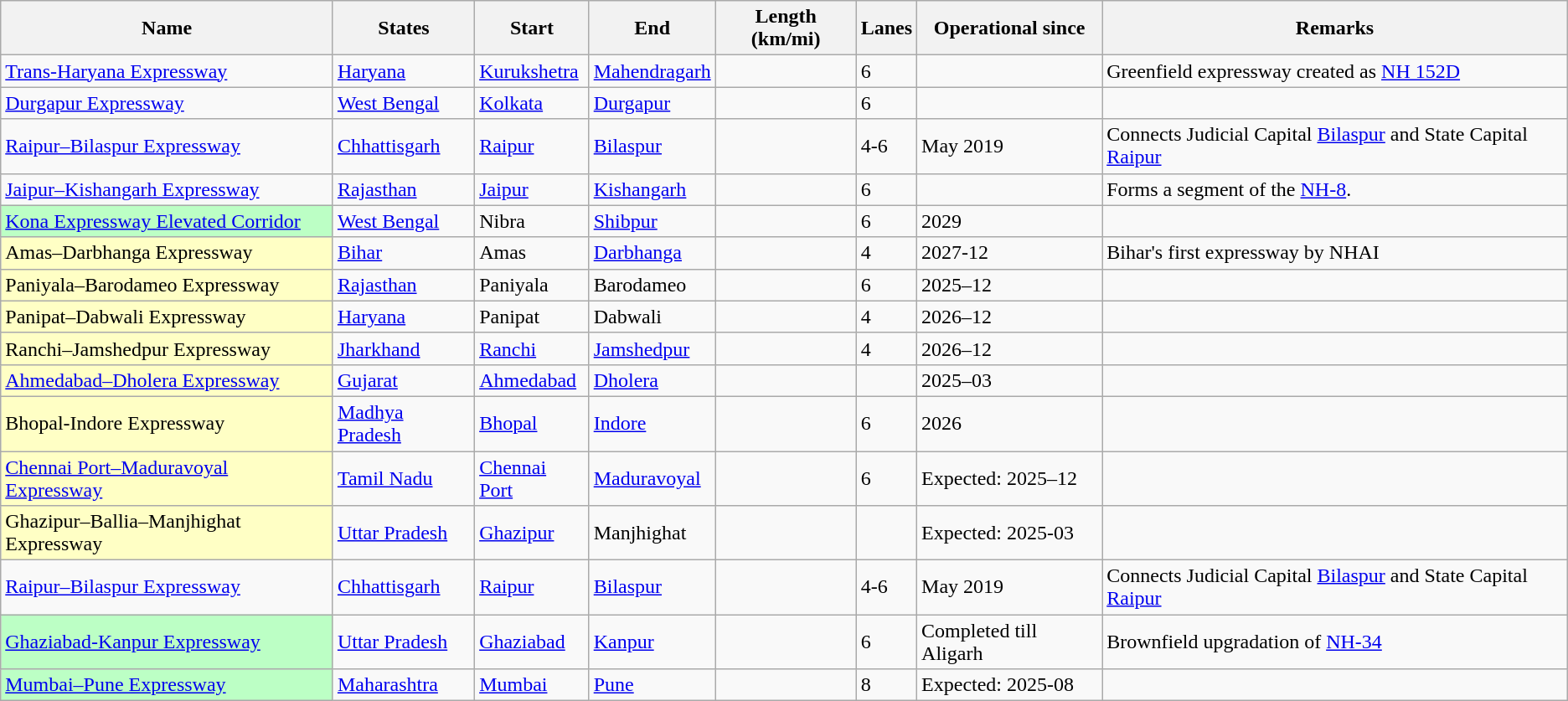<table class="wikitable sortable collapsible static-row-numbers">
<tr>
<th>Name</th>
<th>States</th>
<th>Start</th>
<th>End</th>
<th data-sort-type="number">Length (km/mi)</th>
<th>Lanes</th>
<th>Operational since</th>
<th class=unsortable>Remarks</th>
</tr>
<tr>
<td><a href='#'>Trans-Haryana Expressway</a></td>
<td><a href='#'>Haryana</a></td>
<td><a href='#'>Kurukshetra</a></td>
<td><a href='#'>Mahendragarh</a></td>
<td></td>
<td>6</td>
<td></td>
<td>Greenfield expressway created as <a href='#'>NH 152D</a></td>
</tr>
<tr>
<td><a href='#'>Durgapur Expressway</a></td>
<td><a href='#'>West Bengal</a></td>
<td><a href='#'>Kolkata</a></td>
<td><a href='#'>Durgapur</a></td>
<td></td>
<td>6</td>
<td></td>
<td></td>
</tr>
<tr>
<td><a href='#'>Raipur–Bilaspur Expressway</a></td>
<td><a href='#'>Chhattisgarh</a></td>
<td><a href='#'>Raipur</a></td>
<td><a href='#'>Bilaspur</a></td>
<td></td>
<td>4-6</td>
<td>May 2019</td>
<td>Connects Judicial Capital <a href='#'>Bilaspur</a> and State Capital <a href='#'>Raipur</a></td>
</tr>
<tr>
<td><a href='#'>Jaipur–Kishangarh Expressway</a></td>
<td><a href='#'>Rajasthan</a></td>
<td><a href='#'>Jaipur</a></td>
<td><a href='#'>Kishangarh</a></td>
<td></td>
<td>6</td>
<td></td>
<td>Forms a segment of the <a href='#'>NH-8</a>.</td>
</tr>
<tr>
<td style="background-color: #bcffc5;"><a href='#'>Kona Expressway Elevated Corridor</a></td>
<td><a href='#'>West Bengal</a></td>
<td>Nibra</td>
<td><a href='#'>Shibpur</a></td>
<td></td>
<td>6</td>
<td>2029</td>
<td></td>
</tr>
<tr>
<td style="background-color: #ffffc5;">Amas–Darbhanga Expressway</td>
<td><a href='#'>Bihar</a></td>
<td>Amas</td>
<td><a href='#'>Darbhanga</a></td>
<td></td>
<td>4</td>
<td>2027-12</td>
<td>Bihar's first expressway by NHAI</td>
</tr>
<tr>
<td style="background-color: #ffffc5;">Paniyala–Barodameo Expressway</td>
<td><a href='#'>Rajasthan</a></td>
<td>Paniyala</td>
<td>Barodameo</td>
<td></td>
<td>6</td>
<td>2025–12</td>
<td></td>
</tr>
<tr>
<td style="background-color: #ffffc5;">Panipat–Dabwali Expressway</td>
<td><a href='#'>Haryana</a></td>
<td>Panipat</td>
<td>Dabwali</td>
<td></td>
<td>4</td>
<td>2026–12</td>
<td></td>
</tr>
<tr>
<td style="background-color: #ffffc5;">Ranchi–Jamshedpur Expressway</td>
<td><a href='#'>Jharkhand</a></td>
<td><a href='#'>Ranchi</a></td>
<td><a href='#'>Jamshedpur</a></td>
<td></td>
<td>4</td>
<td>2026–12</td>
<td></td>
</tr>
<tr>
<td style="background-color: #ffffc5;"><a href='#'>Ahmedabad–Dholera Expressway</a></td>
<td><a href='#'>Gujarat</a></td>
<td><a href='#'>Ahmedabad</a></td>
<td><a href='#'>Dholera</a></td>
<td></td>
<td></td>
<td>2025–03</td>
<td></td>
</tr>
<tr>
<td style="background-color: #ffffc5;">Bhopal-Indore Expressway</td>
<td><a href='#'>Madhya Pradesh</a></td>
<td><a href='#'>Bhopal</a></td>
<td><a href='#'>Indore</a></td>
<td></td>
<td>6</td>
<td>2026</td>
<td></td>
</tr>
<tr>
<td style="background-color: #ffffc5;"><a href='#'>Chennai Port–Maduravoyal Expressway</a></td>
<td><a href='#'>Tamil Nadu</a></td>
<td><a href='#'>Chennai Port</a></td>
<td><a href='#'>Maduravoyal</a></td>
<td></td>
<td>6</td>
<td>Expected: 2025–12</td>
<td></td>
</tr>
<tr>
<td style="background-color: #ffffc5;">Ghazipur–Ballia–Manjhighat Expressway</td>
<td><a href='#'>Uttar Pradesh</a></td>
<td><a href='#'>Ghazipur</a></td>
<td>Manjhighat</td>
<td></td>
<td></td>
<td>Expected: 2025-03</td>
<td></td>
</tr>
<tr>
<td><a href='#'>Raipur–Bilaspur Expressway</a></td>
<td><a href='#'>Chhattisgarh</a></td>
<td><a href='#'>Raipur</a></td>
<td><a href='#'>Bilaspur</a></td>
<td></td>
<td>4-6</td>
<td>May 2019</td>
<td>Connects Judicial Capital <a href='#'>Bilaspur</a> and State Capital <a href='#'>Raipur</a></td>
</tr>
<tr>
<td style="background-color: #bcffc5;"><a href='#'>Ghaziabad-Kanpur Expressway</a></td>
<td><a href='#'>Uttar Pradesh</a></td>
<td><a href='#'>Ghaziabad</a></td>
<td><a href='#'>Kanpur</a></td>
<td></td>
<td>6</td>
<td>Completed till Aligarh</td>
<td>Brownfield upgradation of <a href='#'>NH-34</a></td>
</tr>
<tr>
<td style="background-color: #bcffc5;"><a href='#'>Mumbai–Pune Expressway</a></td>
<td><a href='#'>Maharashtra</a></td>
<td><a href='#'>Mumbai</a></td>
<td><a href='#'>Pune</a></td>
<td></td>
<td>8</td>
<td>Expected: 2025-08</td>
<td></td>
</tr>
</table>
